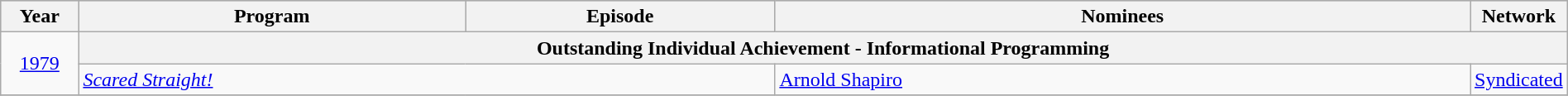<table class="wikitable" style="width:100%">
<tr style="background:#bebebe;">
<th style="width:5%;">Year</th>
<th style="width:25%;">Program</th>
<th style="width:20%;">Episode</th>
<th style="width:45%;">Nominees</th>
<th style="width:5%;">Network</th>
</tr>
<tr>
<td rowspan=2 style="text-align:center"><a href='#'>1979</a></td>
<th colspan="4">Outstanding Individual Achievement - Informational Programming</th>
</tr>
<tr>
<td colspan=2><em><a href='#'>Scared Straight!</a></em></td>
<td><a href='#'>Arnold Shapiro</a></td>
<td><a href='#'>Syndicated</a></td>
</tr>
<tr>
</tr>
</table>
